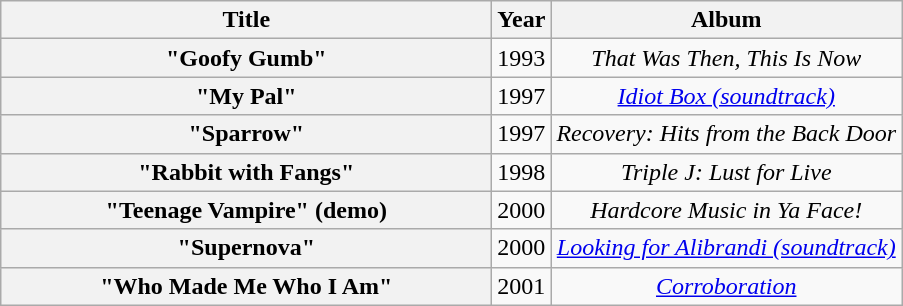<table class="wikitable plainrowheaders" style="text-align:center;">
<tr>
<th scope="col" style="width:20em;">Title</th>
<th scope="col">Year</th>
<th scope="col">Album</th>
</tr>
<tr>
<th scope="row">"Goofy Gumb"</th>
<td>1993</td>
<td><em>That Was Then, This Is Now</em></td>
</tr>
<tr>
<th scope="row">"My Pal"</th>
<td>1997</td>
<td><em><a href='#'>Idiot Box (soundtrack)</a></em></td>
</tr>
<tr>
<th scope="row">"Sparrow"</th>
<td>1997</td>
<td><em>Recovery: Hits from the Back Door</em></td>
</tr>
<tr>
<th scope="row">"Rabbit with Fangs"</th>
<td>1998</td>
<td><em>Triple J: Lust for Live</em></td>
</tr>
<tr>
<th scope="row">"Teenage Vampire" (demo)</th>
<td>2000</td>
<td><em>Hardcore Music in Ya Face!</em></td>
</tr>
<tr>
<th scope="row">"Supernova"</th>
<td>2000</td>
<td><em><a href='#'>Looking for Alibrandi (soundtrack)</a></em></td>
</tr>
<tr>
<th scope="row">"Who Made Me Who I Am" <br> </th>
<td>2001</td>
<td><em><a href='#'>Corroboration</a></em></td>
</tr>
</table>
